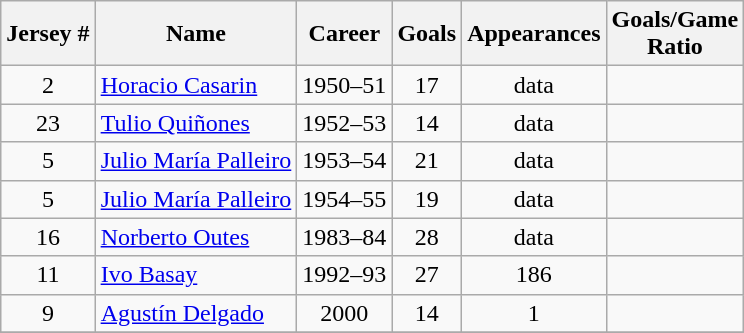<table class="wikitable sortable" style="text-align: center;">
<tr>
<th>Jersey #</th>
<th>Name</th>
<th>Career</th>
<th>Goals</th>
<th>Appearances</th>
<th>Goals/Game<br>Ratio</th>
</tr>
<tr>
<td>2</td>
<td style="text-align:left"> <a href='#'>Horacio Casarin</a></td>
<td>1950–51</td>
<td>17</td>
<td>data</td>
<td></td>
</tr>
<tr>
<td>23</td>
<td style="text-align:left"> <a href='#'>Tulio Quiñones</a></td>
<td>1952–53</td>
<td>14</td>
<td>data</td>
<td></td>
</tr>
<tr>
<td>5</td>
<td style="text-align:left"> <a href='#'>Julio María Palleiro</a></td>
<td>1953–54</td>
<td>21</td>
<td>data</td>
<td></td>
</tr>
<tr>
<td>5</td>
<td style="text-align:left"> <a href='#'>Julio María Palleiro</a></td>
<td>1954–55</td>
<td>19</td>
<td>data</td>
<td></td>
</tr>
<tr>
<td>16</td>
<td style="text-align:left"> <a href='#'>Norberto Outes</a></td>
<td>1983–84</td>
<td>28</td>
<td>data</td>
<td></td>
</tr>
<tr>
<td>11</td>
<td style="text-align:left"> <a href='#'>Ivo Basay</a></td>
<td>1992–93</td>
<td>27</td>
<td>186</td>
<td></td>
</tr>
<tr>
<td>9</td>
<td style="text-align:left"> <a href='#'>Agustín Delgado</a></td>
<td>2000</td>
<td>14</td>
<td>1</td>
<td></td>
</tr>
<tr>
</tr>
</table>
